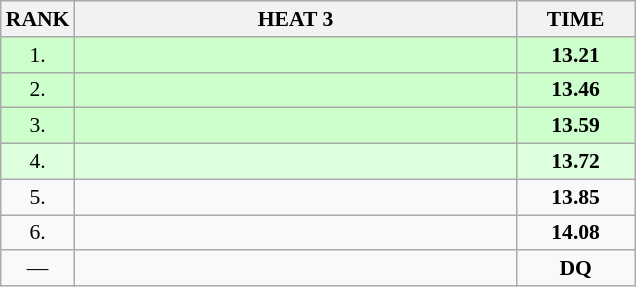<table class="wikitable" style="border-collapse: collapse; font-size: 90%;">
<tr>
<th>RANK</th>
<th style="width: 20em">HEAT 3</th>
<th style="width: 5em">TIME</th>
</tr>
<tr style="background:#ccffcc;">
<td align="center">1.</td>
<td></td>
<td align="center"><strong>13.21</strong></td>
</tr>
<tr style="background:#ccffcc;">
<td align="center">2.</td>
<td></td>
<td align="center"><strong>13.46</strong></td>
</tr>
<tr style="background:#ccffcc;">
<td align="center">3.</td>
<td></td>
<td align="center"><strong>13.59</strong></td>
</tr>
<tr style="background:#ddffdd;">
<td align="center">4.</td>
<td></td>
<td align="center"><strong>13.72</strong></td>
</tr>
<tr>
<td align="center">5.</td>
<td></td>
<td align="center"><strong>13.85</strong></td>
</tr>
<tr>
<td align="center">6.</td>
<td></td>
<td align="center"><strong>14.08</strong></td>
</tr>
<tr>
<td align="center">—</td>
<td></td>
<td align="center"><strong>DQ</strong></td>
</tr>
</table>
